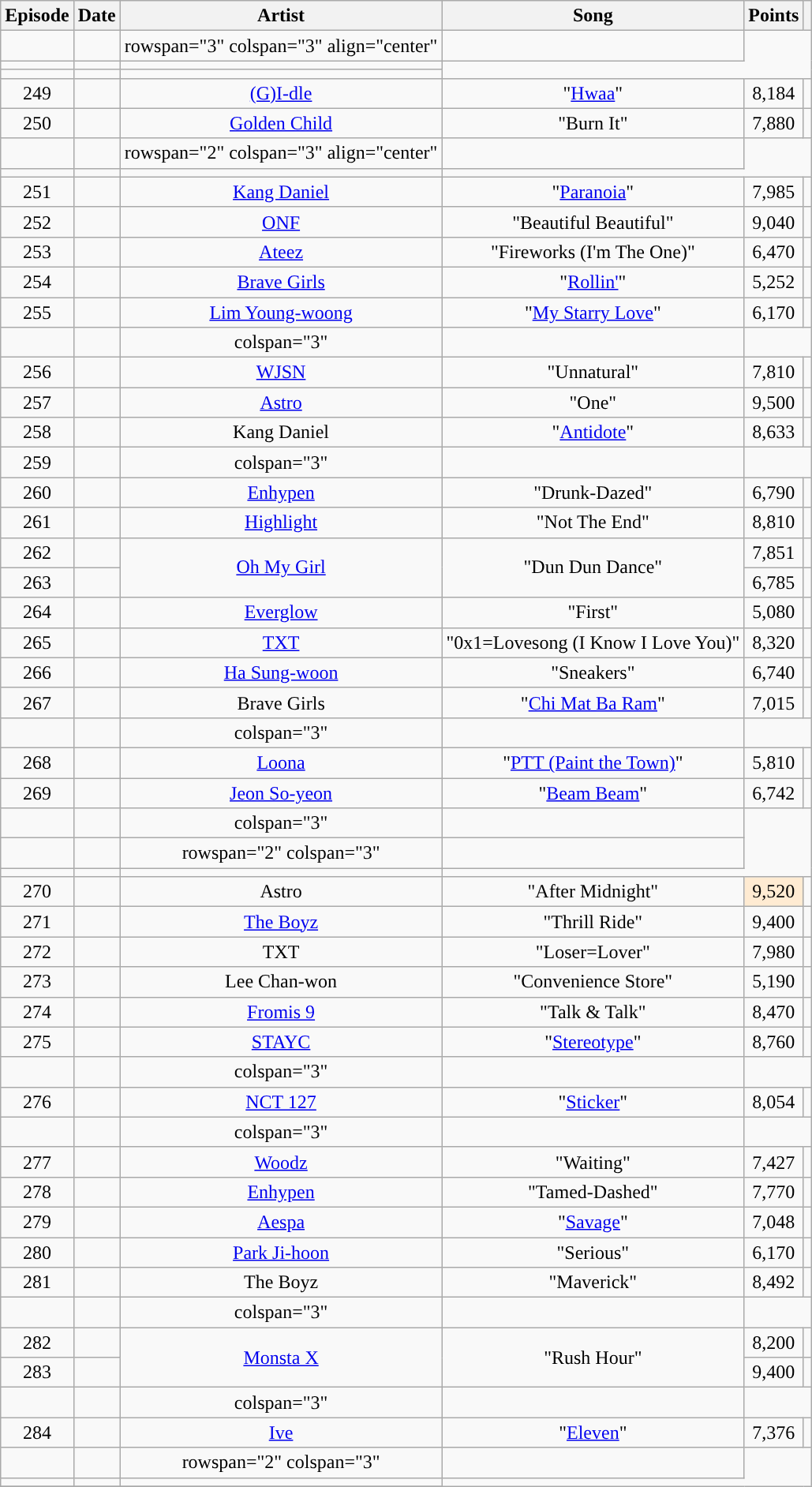<table class="sortable wikitable" style=text-align:center>
<tr>
<th>Episode</th>
<th>Date</th>
<th>Artist</th>
<th>Song</th>
<th>Points</th>
<th class="unsortable"></th>
</tr>
<tr>
<td></td>
<td></td>
<td>rowspan="3" colspan="3" align="center" </td>
<td></td>
</tr>
<tr>
<td></td>
<td></td>
<td></td>
</tr>
<tr>
<td></td>
<td></td>
<td></td>
</tr>
<tr>
<td>249</td>
<td></td>
<td><a href='#'>(G)I-dle</a></td>
<td>"<a href='#'>Hwaa</a>"</td>
<td>8,184</td>
<td></td>
</tr>
<tr>
<td>250</td>
<td></td>
<td><a href='#'>Golden Child</a></td>
<td>"Burn It"</td>
<td>7,880</td>
<td></td>
</tr>
<tr>
<td></td>
<td></td>
<td>rowspan="2" colspan="3" align="center" </td>
<td></td>
</tr>
<tr>
<td></td>
<td></td>
<td></td>
</tr>
<tr>
<td>251</td>
<td></td>
<td><a href='#'>Kang Daniel</a></td>
<td>"<a href='#'>Paranoia</a>"</td>
<td>7,985</td>
<td></td>
</tr>
<tr>
<td>252</td>
<td></td>
<td><a href='#'>ONF</a></td>
<td>"Beautiful Beautiful"</td>
<td>9,040</td>
<td></td>
</tr>
<tr>
<td>253</td>
<td></td>
<td><a href='#'>Ateez</a></td>
<td>"Fireworks (I'm The One)"</td>
<td>6,470</td>
<td></td>
</tr>
<tr>
<td>254</td>
<td></td>
<td><a href='#'>Brave Girls</a></td>
<td>"<a href='#'>Rollin'</a>"</td>
<td>5,252</td>
<td></td>
</tr>
<tr>
<td>255</td>
<td></td>
<td><a href='#'>Lim Young-woong</a></td>
<td>"<a href='#'>My Starry Love</a>"</td>
<td>6,170</td>
<td></td>
</tr>
<tr>
<td></td>
<td></td>
<td>colspan="3" </td>
<td></td>
</tr>
<tr>
<td>256</td>
<td></td>
<td><a href='#'>WJSN</a></td>
<td>"Unnatural"</td>
<td>7,810</td>
<td></td>
</tr>
<tr>
<td>257</td>
<td></td>
<td><a href='#'>Astro</a></td>
<td>"One"</td>
<td style= align="center">9,500</td>
<td></td>
</tr>
<tr>
<td>258</td>
<td></td>
<td>Kang Daniel</td>
<td>"<a href='#'>Antidote</a>"</td>
<td>8,633</td>
<td></td>
</tr>
<tr>
<td>259</td>
<td></td>
<td>colspan="3" </td>
<td></td>
</tr>
<tr>
<td>260</td>
<td></td>
<td><a href='#'>Enhypen</a></td>
<td>"Drunk-Dazed"</td>
<td>6,790</td>
<td></td>
</tr>
<tr>
<td>261</td>
<td></td>
<td><a href='#'>Highlight</a></td>
<td>"Not The End"</td>
<td>8,810</td>
<td></td>
</tr>
<tr>
<td>262</td>
<td></td>
<td rowspan="2"><a href='#'>Oh My Girl</a></td>
<td rowspan="2">"Dun Dun Dance"</td>
<td>7,851</td>
<td></td>
</tr>
<tr>
<td>263</td>
<td></td>
<td>6,785</td>
<td></td>
</tr>
<tr>
<td>264</td>
<td></td>
<td><a href='#'>Everglow</a></td>
<td>"First"</td>
<td>5,080</td>
<td></td>
</tr>
<tr>
<td>265</td>
<td></td>
<td><a href='#'>TXT</a></td>
<td>"0x1=Lovesong (I Know I Love You)"</td>
<td>8,320</td>
<td></td>
</tr>
<tr>
<td>266</td>
<td></td>
<td><a href='#'>Ha Sung-woon</a></td>
<td>"Sneakers"</td>
<td>6,740</td>
<td></td>
</tr>
<tr>
<td>267</td>
<td></td>
<td>Brave Girls</td>
<td>"<a href='#'>Chi Mat Ba Ram</a>"</td>
<td>7,015</td>
<td></td>
</tr>
<tr>
<td></td>
<td></td>
<td>colspan="3" </td>
<td></td>
</tr>
<tr>
<td>268</td>
<td></td>
<td><a href='#'>Loona</a></td>
<td>"<a href='#'>PTT (Paint the Town)</a>"</td>
<td>5,810</td>
<td></td>
</tr>
<tr>
<td>269</td>
<td></td>
<td><a href='#'>Jeon So-yeon</a></td>
<td>"<a href='#'>Beam Beam</a>"</td>
<td>6,742</td>
<td></td>
</tr>
<tr>
<td></td>
<td></td>
<td>colspan="3" </td>
<td></td>
</tr>
<tr>
<td></td>
<td></td>
<td>rowspan="2" colspan="3" </td>
<td></td>
</tr>
<tr>
<td></td>
<td></td>
<td></td>
</tr>
<tr>
<td>270</td>
<td></td>
<td>Astro</td>
<td>"After Midnight"</td>
<td style='background: #ffebd2;" align="center"'>9,520</td>
<td></td>
</tr>
<tr>
<td>271</td>
<td></td>
<td><a href='#'>The Boyz</a></td>
<td>"Thrill Ride"</td>
<td>9,400</td>
<td></td>
</tr>
<tr>
<td>272</td>
<td></td>
<td>TXT</td>
<td>"Loser=Lover"</td>
<td>7,980</td>
<td></td>
</tr>
<tr>
<td>273</td>
<td></td>
<td>Lee Chan-won</td>
<td>"Convenience Store"</td>
<td>5,190</td>
<td></td>
</tr>
<tr>
<td>274</td>
<td></td>
<td><a href='#'>Fromis 9</a></td>
<td>"Talk & Talk"</td>
<td>8,470</td>
<td></td>
</tr>
<tr>
<td>275</td>
<td></td>
<td><a href='#'>STAYC</a></td>
<td>"<a href='#'>Stereotype</a>"</td>
<td>8,760</td>
<td></td>
</tr>
<tr>
<td></td>
<td></td>
<td>colspan="3" </td>
<td></td>
</tr>
<tr>
<td>276</td>
<td></td>
<td><a href='#'>NCT 127</a></td>
<td>"<a href='#'>Sticker</a>"</td>
<td>8,054</td>
<td></td>
</tr>
<tr>
<td></td>
<td></td>
<td>colspan="3" </td>
<td></td>
</tr>
<tr>
<td>277</td>
<td></td>
<td><a href='#'>Woodz</a></td>
<td>"Waiting"</td>
<td>7,427</td>
<td></td>
</tr>
<tr>
<td>278</td>
<td></td>
<td><a href='#'>Enhypen</a></td>
<td>"Tamed-Dashed"</td>
<td>7,770</td>
<td></td>
</tr>
<tr>
<td>279</td>
<td></td>
<td><a href='#'>Aespa</a></td>
<td>"<a href='#'>Savage</a>"</td>
<td>7,048</td>
<td></td>
</tr>
<tr>
<td>280</td>
<td></td>
<td><a href='#'>Park Ji-hoon</a></td>
<td>"Serious"</td>
<td>6,170</td>
<td></td>
</tr>
<tr>
<td>281</td>
<td></td>
<td>The Boyz</td>
<td>"Maverick"</td>
<td>8,492</td>
<td></td>
</tr>
<tr>
<td></td>
<td></td>
<td>colspan="3" </td>
<td></td>
</tr>
<tr>
<td>282</td>
<td></td>
<td rowspan="2"><a href='#'>Monsta X</a></td>
<td rowspan="2">"Rush Hour"</td>
<td>8,200</td>
<td></td>
</tr>
<tr>
<td>283</td>
<td></td>
<td>9,400</td>
<td></td>
</tr>
<tr>
<td></td>
<td></td>
<td>colspan="3" </td>
<td></td>
</tr>
<tr>
<td>284</td>
<td></td>
<td><a href='#'>Ive</a></td>
<td>"<a href='#'>Eleven</a>"</td>
<td>7,376</td>
<td></td>
</tr>
<tr>
<td></td>
<td></td>
<td>rowspan="2" colspan="3" </td>
<td></td>
</tr>
<tr>
<td></td>
<td></td>
<td></td>
</tr>
<tr>
</tr>
</table>
